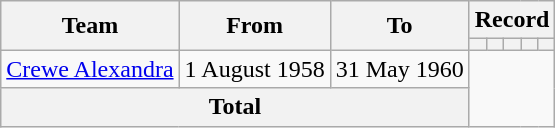<table class="wikitable" style="text-align: center">
<tr>
<th rowspan=2>Team</th>
<th rowspan=2>From</th>
<th rowspan=2>To</th>
<th colspan=5>Record</th>
</tr>
<tr>
<th></th>
<th></th>
<th></th>
<th></th>
<th></th>
</tr>
<tr>
<td align="left"><a href='#'>Crewe Alexandra</a></td>
<td align="left">1 August 1958</td>
<td align=left>31 May 1960<br></td>
</tr>
<tr>
<th colspan="3">Total<br></th>
</tr>
</table>
